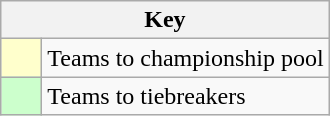<table class="wikitable" style="text-align: center;">
<tr>
<th colspan=2>Key</th>
</tr>
<tr>
<td style="background:#ffffcc; width:20px;"></td>
<td align=left>Teams to championship pool</td>
</tr>
<tr>
<td style="background:#ccffcc; width:20px;"></td>
<td align=left>Teams to tiebreakers</td>
</tr>
</table>
